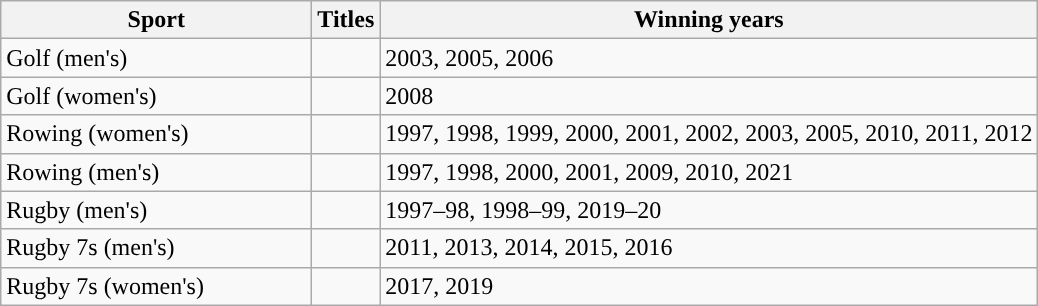<table class="wikitable"; style= "text-align: ">
<tr>
<th width=200px>Sport</th>
<th width=px>Titles</th>
<th width=px>Winning years</th>
</tr>
<tr>
<td>Golf (men's)</td>
<td></td>
<td>2003, 2005, 2006</td>
</tr>
<tr>
<td>Golf (women's)</td>
<td></td>
<td>2008</td>
</tr>
<tr>
<td>Rowing (women's)</td>
<td></td>
<td>1997, 1998, 1999, 2000, 2001, 2002, 2003, 2005, 2010, 2011, 2012</td>
</tr>
<tr>
<td>Rowing (men's)</td>
<td></td>
<td>1997, 1998, 2000, 2001, 2009, 2010, 2021</td>
</tr>
<tr>
<td>Rugby  (men's)</td>
<td></td>
<td>1997–98, 1998–99, 2019–20</td>
</tr>
<tr>
<td>Rugby 7s (men's)</td>
<td></td>
<td>2011, 2013, 2014, 2015, 2016</td>
</tr>
<tr>
<td>Rugby 7s (women's)</td>
<td></td>
<td>2017, 2019</td>
</tr>
</table>
